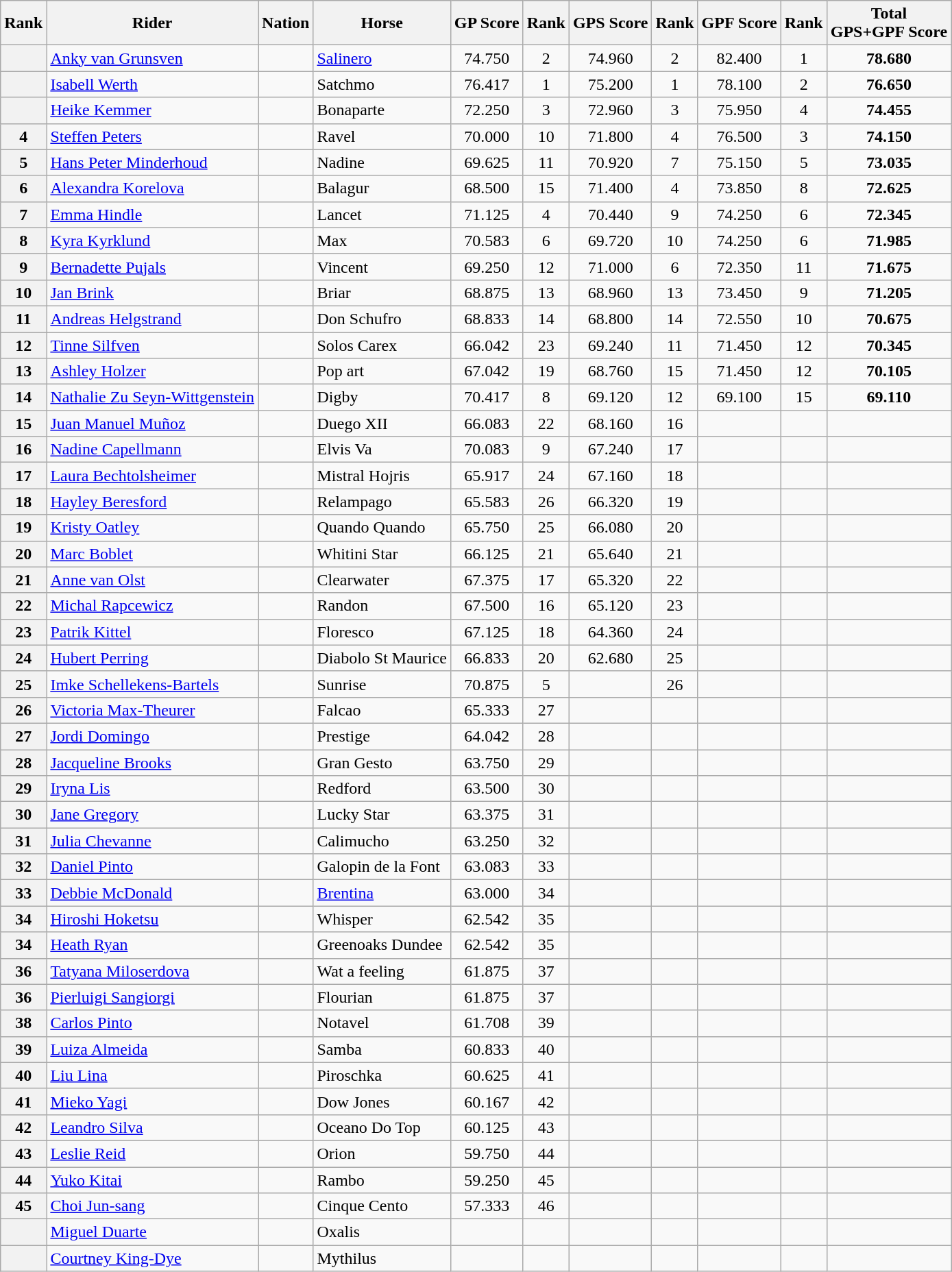<table class="wikitable sortable" style="text-align:center">
<tr>
<th>Rank</th>
<th>Rider</th>
<th>Nation</th>
<th>Horse</th>
<th>GP Score</th>
<th>Rank</th>
<th>GPS Score</th>
<th>Rank</th>
<th>GPF Score</th>
<th>Rank</th>
<th>Total <br>GPS+GPF Score</th>
</tr>
<tr>
<th></th>
<td align=left><a href='#'>Anky van Grunsven</a></td>
<td align=left></td>
<td align=left><a href='#'>Salinero</a></td>
<td>74.750</td>
<td>2</td>
<td>74.960</td>
<td>2</td>
<td>82.400</td>
<td>1</td>
<td><strong>78.680</strong></td>
</tr>
<tr>
<th></th>
<td align=left><a href='#'>Isabell Werth</a></td>
<td align=left></td>
<td align=left>Satchmo</td>
<td>76.417</td>
<td>1</td>
<td>75.200</td>
<td>1</td>
<td>78.100</td>
<td>2</td>
<td><strong>76.650</strong></td>
</tr>
<tr>
<th></th>
<td align=left><a href='#'>Heike Kemmer</a></td>
<td align=left></td>
<td align=left>Bonaparte</td>
<td>72.250</td>
<td>3</td>
<td>72.960</td>
<td>3</td>
<td>75.950</td>
<td>4</td>
<td><strong>74.455</strong></td>
</tr>
<tr>
<th>4</th>
<td align=left><a href='#'>Steffen Peters</a></td>
<td align=left></td>
<td align=left>Ravel</td>
<td>70.000</td>
<td>10</td>
<td>71.800</td>
<td>4</td>
<td>76.500</td>
<td>3</td>
<td><strong>74.150</strong></td>
</tr>
<tr>
<th>5</th>
<td align=left><a href='#'>Hans Peter Minderhoud</a></td>
<td align=left></td>
<td align=left>Nadine</td>
<td>69.625</td>
<td>11</td>
<td>70.920</td>
<td>7</td>
<td>75.150</td>
<td>5</td>
<td><strong>73.035</strong></td>
</tr>
<tr>
<th>6</th>
<td align=left><a href='#'>Alexandra Korelova</a></td>
<td align=left></td>
<td align=left>Balagur</td>
<td>68.500</td>
<td>15</td>
<td>71.400</td>
<td>4</td>
<td>73.850</td>
<td>8</td>
<td><strong>72.625</strong></td>
</tr>
<tr>
<th>7</th>
<td align=left><a href='#'>Emma Hindle</a></td>
<td align=left></td>
<td align=left>Lancet</td>
<td>71.125</td>
<td>4</td>
<td>70.440</td>
<td>9</td>
<td>74.250</td>
<td>6</td>
<td><strong>72.345</strong></td>
</tr>
<tr>
<th>8</th>
<td align=left><a href='#'>Kyra Kyrklund</a></td>
<td align=left></td>
<td align=left>Max</td>
<td>70.583</td>
<td>6</td>
<td>69.720</td>
<td>10</td>
<td>74.250</td>
<td>6</td>
<td><strong>71.985</strong></td>
</tr>
<tr>
<th>9</th>
<td align=left><a href='#'>Bernadette Pujals</a></td>
<td align=left></td>
<td align=left>Vincent</td>
<td>69.250</td>
<td>12</td>
<td>71.000</td>
<td>6</td>
<td>72.350</td>
<td>11</td>
<td><strong>71.675</strong></td>
</tr>
<tr>
<th>10</th>
<td align=left><a href='#'>Jan Brink</a></td>
<td align=left></td>
<td align=left>Briar</td>
<td>68.875</td>
<td>13</td>
<td>68.960</td>
<td>13</td>
<td>73.450</td>
<td>9</td>
<td><strong>71.205</strong></td>
</tr>
<tr>
<th>11</th>
<td align=left><a href='#'>Andreas Helgstrand</a></td>
<td align=left></td>
<td align=left>Don Schufro</td>
<td>68.833</td>
<td>14</td>
<td>68.800</td>
<td>14</td>
<td>72.550</td>
<td>10</td>
<td><strong>70.675</strong></td>
</tr>
<tr>
<th>12</th>
<td align=left><a href='#'>Tinne Silfven</a></td>
<td align=left></td>
<td align=left>Solos Carex</td>
<td>66.042</td>
<td>23</td>
<td>69.240</td>
<td>11</td>
<td>71.450</td>
<td>12</td>
<td><strong>70.345</strong></td>
</tr>
<tr>
<th>13</th>
<td align=left><a href='#'>Ashley Holzer</a></td>
<td align=left></td>
<td align=left>Pop art</td>
<td>67.042</td>
<td>19</td>
<td>68.760</td>
<td>15</td>
<td>71.450</td>
<td>12</td>
<td><strong>70.105</strong></td>
</tr>
<tr>
<th>14</th>
<td align=left><a href='#'>Nathalie Zu Seyn-Wittgenstein</a></td>
<td align=left></td>
<td align=left>Digby</td>
<td>70.417</td>
<td>8</td>
<td>69.120</td>
<td>12</td>
<td>69.100</td>
<td>15</td>
<td><strong>69.110</strong></td>
</tr>
<tr>
<th>15</th>
<td align=left><a href='#'>Juan Manuel Muñoz</a></td>
<td align=left></td>
<td align=left>Duego XII</td>
<td>66.083</td>
<td>22</td>
<td>68.160</td>
<td>16</td>
<td></td>
<td></td>
<td></td>
</tr>
<tr>
<th>16</th>
<td align=left><a href='#'>Nadine Capellmann</a></td>
<td align=left></td>
<td align=left>Elvis Va</td>
<td>70.083</td>
<td>9</td>
<td>67.240</td>
<td>17</td>
<td></td>
<td></td>
<td></td>
</tr>
<tr>
<th>17</th>
<td align=left><a href='#'>Laura Bechtolsheimer</a></td>
<td align=left></td>
<td align=left>Mistral Hojris</td>
<td>65.917</td>
<td>24</td>
<td>67.160</td>
<td>18</td>
<td></td>
<td></td>
<td></td>
</tr>
<tr>
<th>18</th>
<td align=left><a href='#'>Hayley Beresford</a></td>
<td align=left></td>
<td align=left>Relampago</td>
<td>65.583</td>
<td>26</td>
<td>66.320</td>
<td>19</td>
<td></td>
<td></td>
<td></td>
</tr>
<tr>
<th>19</th>
<td align=left><a href='#'>Kristy Oatley</a></td>
<td align=left></td>
<td align=left>Quando Quando</td>
<td>65.750</td>
<td>25</td>
<td>66.080</td>
<td>20</td>
<td></td>
<td></td>
<td></td>
</tr>
<tr>
<th>20</th>
<td align=left><a href='#'>Marc Boblet</a></td>
<td align=left></td>
<td align=left>Whitini Star</td>
<td>66.125</td>
<td>21</td>
<td>65.640</td>
<td>21</td>
<td></td>
<td></td>
<td></td>
</tr>
<tr>
<th>21</th>
<td align=left><a href='#'>Anne van Olst</a></td>
<td align=left></td>
<td align=left>Clearwater</td>
<td>67.375</td>
<td>17</td>
<td>65.320</td>
<td>22</td>
<td></td>
<td></td>
<td></td>
</tr>
<tr>
<th>22</th>
<td align=left><a href='#'>Michal Rapcewicz</a></td>
<td align=left></td>
<td align=left>Randon</td>
<td>67.500</td>
<td>16</td>
<td>65.120</td>
<td>23</td>
<td></td>
<td></td>
<td></td>
</tr>
<tr>
<th>23</th>
<td align=left><a href='#'>Patrik Kittel</a></td>
<td align=left></td>
<td align=left>Floresco</td>
<td>67.125</td>
<td>18</td>
<td>64.360</td>
<td>24</td>
<td></td>
<td></td>
<td></td>
</tr>
<tr>
<th>24</th>
<td align=left><a href='#'>Hubert Perring</a></td>
<td align=left></td>
<td align=left>Diabolo St Maurice</td>
<td>66.833</td>
<td>20</td>
<td>62.680</td>
<td>25</td>
<td></td>
<td></td>
<td></td>
</tr>
<tr>
<th>25</th>
<td align=left><a href='#'>Imke Schellekens-Bartels</a></td>
<td align=left></td>
<td align=left>Sunrise</td>
<td>70.875</td>
<td>5</td>
<td></td>
<td>26</td>
<td></td>
<td></td>
<td></td>
</tr>
<tr>
<th>26</th>
<td align=left><a href='#'>Victoria Max-Theurer</a></td>
<td align=left></td>
<td align=left>Falcao</td>
<td>65.333</td>
<td>27</td>
<td></td>
<td></td>
<td></td>
<td></td>
<td></td>
</tr>
<tr>
<th>27</th>
<td align=left><a href='#'>Jordi Domingo</a></td>
<td align=left></td>
<td align=left>Prestige</td>
<td>64.042</td>
<td>28</td>
<td></td>
<td></td>
<td></td>
<td></td>
<td></td>
</tr>
<tr>
<th>28</th>
<td align=left><a href='#'>Jacqueline Brooks</a></td>
<td align=left></td>
<td align=left>Gran Gesto</td>
<td>63.750</td>
<td>29</td>
<td></td>
<td></td>
<td></td>
<td></td>
<td></td>
</tr>
<tr>
<th>29</th>
<td align=left><a href='#'>Iryna Lis</a></td>
<td align=left></td>
<td align=left>Redford</td>
<td>63.500</td>
<td>30</td>
<td></td>
<td></td>
<td></td>
<td></td>
<td></td>
</tr>
<tr>
<th>30</th>
<td align=left><a href='#'>Jane Gregory</a></td>
<td align=left></td>
<td align=left>Lucky Star</td>
<td>63.375</td>
<td>31</td>
<td></td>
<td></td>
<td></td>
<td></td>
<td></td>
</tr>
<tr>
<th>31</th>
<td align=left><a href='#'>Julia Chevanne</a></td>
<td align=left></td>
<td align=left>Calimucho</td>
<td>63.250</td>
<td>32</td>
<td></td>
<td></td>
<td></td>
<td></td>
<td></td>
</tr>
<tr>
<th>32</th>
<td align=left><a href='#'>Daniel Pinto</a></td>
<td align=left></td>
<td align=left>Galopin de la Font</td>
<td>63.083</td>
<td>33</td>
<td></td>
<td></td>
<td></td>
<td></td>
<td></td>
</tr>
<tr>
<th>33</th>
<td align=left><a href='#'>Debbie McDonald</a></td>
<td align=left></td>
<td align=left><a href='#'>Brentina</a></td>
<td>63.000</td>
<td>34</td>
<td></td>
<td></td>
<td></td>
<td></td>
<td></td>
</tr>
<tr>
<th>34</th>
<td align=left><a href='#'>Hiroshi Hoketsu</a></td>
<td align=left></td>
<td align=left>Whisper</td>
<td>62.542</td>
<td>35</td>
<td></td>
<td></td>
<td></td>
<td></td>
<td></td>
</tr>
<tr>
<th>34</th>
<td align=left><a href='#'>Heath Ryan</a></td>
<td align=left></td>
<td align=left>Greenoaks Dundee</td>
<td>62.542</td>
<td>35</td>
<td></td>
<td></td>
<td></td>
<td></td>
<td></td>
</tr>
<tr>
<th>36</th>
<td align=left><a href='#'>Tatyana Miloserdova</a></td>
<td align=left></td>
<td align=left>Wat a feeling</td>
<td>61.875</td>
<td>37</td>
<td></td>
<td></td>
<td></td>
<td></td>
<td></td>
</tr>
<tr>
<th>36</th>
<td align=left><a href='#'>Pierluigi Sangiorgi</a></td>
<td align=left></td>
<td align=left>Flourian</td>
<td>61.875</td>
<td>37</td>
<td></td>
<td></td>
<td></td>
<td></td>
<td></td>
</tr>
<tr>
<th>38</th>
<td align=left><a href='#'>Carlos Pinto</a></td>
<td align=left></td>
<td align=left>Notavel</td>
<td>61.708</td>
<td>39</td>
<td></td>
<td></td>
<td></td>
<td></td>
<td></td>
</tr>
<tr>
<th>39</th>
<td align=left><a href='#'>Luiza Almeida</a></td>
<td align=left></td>
<td align=left>Samba</td>
<td>60.833</td>
<td>40</td>
<td></td>
<td></td>
<td></td>
<td></td>
<td></td>
</tr>
<tr>
<th>40</th>
<td align=left><a href='#'>Liu Lina</a></td>
<td align=left></td>
<td align=left>Piroschka</td>
<td>60.625</td>
<td>41</td>
<td></td>
<td></td>
<td></td>
<td></td>
<td></td>
</tr>
<tr>
<th>41</th>
<td align=left><a href='#'>Mieko Yagi</a></td>
<td align=left></td>
<td align=left>Dow Jones</td>
<td>60.167</td>
<td>42</td>
<td></td>
<td></td>
<td></td>
<td></td>
<td></td>
</tr>
<tr>
<th>42</th>
<td align=left><a href='#'>Leandro Silva</a></td>
<td align=left></td>
<td align=left>Oceano Do Top</td>
<td>60.125</td>
<td>43</td>
<td></td>
<td></td>
<td></td>
<td></td>
<td></td>
</tr>
<tr>
<th>43</th>
<td align=left><a href='#'>Leslie Reid</a></td>
<td align=left></td>
<td align=left>Orion</td>
<td>59.750</td>
<td>44</td>
<td></td>
<td></td>
<td></td>
<td></td>
<td></td>
</tr>
<tr>
<th>44</th>
<td align=left><a href='#'>Yuko Kitai</a></td>
<td align=left></td>
<td align=left>Rambo</td>
<td>59.250</td>
<td>45</td>
<td></td>
<td></td>
<td></td>
<td></td>
<td></td>
</tr>
<tr>
<th>45</th>
<td align=left><a href='#'>Choi Jun-sang</a></td>
<td align=left></td>
<td align=left>Cinque Cento</td>
<td>57.333</td>
<td>46</td>
<td></td>
<td></td>
<td></td>
<td></td>
<td></td>
</tr>
<tr>
<th></th>
<td align=left><a href='#'>Miguel Duarte</a></td>
<td align=left></td>
<td align=left>Oxalis</td>
<td></td>
<td></td>
<td></td>
<td></td>
<td></td>
<td></td>
<td></td>
</tr>
<tr>
<th></th>
<td align=left><a href='#'>Courtney King-Dye</a></td>
<td align=left></td>
<td align=left>Mythilus</td>
<td></td>
<td></td>
<td></td>
<td></td>
<td></td>
<td></td>
<td></td>
</tr>
</table>
